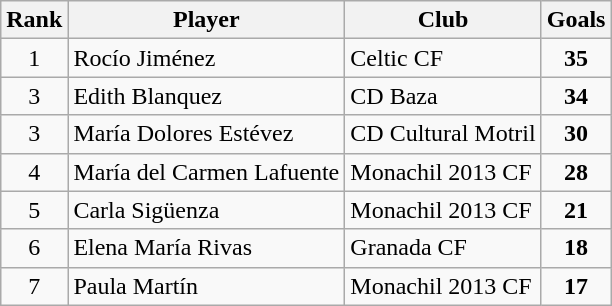<table class="wikitable" style="text-align:center">
<tr>
<th>Rank</th>
<th>Player</th>
<th>Club</th>
<th>Goals</th>
</tr>
<tr>
<td>1</td>
<td align="left">Rocío Jiménez</td>
<td align="left">Celtic CF</td>
<td><strong>35</strong></td>
</tr>
<tr>
<td>3</td>
<td align="left">Edith Blanquez</td>
<td align="left">CD Baza</td>
<td><strong>34</strong></td>
</tr>
<tr>
<td>3</td>
<td align="left">María Dolores Estévez</td>
<td align="left">CD Cultural Motril</td>
<td><strong>30</strong></td>
</tr>
<tr>
<td>4</td>
<td align="left">María del Carmen Lafuente</td>
<td align="left">Monachil 2013 CF</td>
<td><strong>28</strong></td>
</tr>
<tr>
<td>5</td>
<td align="left">Carla Sigüenza</td>
<td align="left">Monachil 2013 CF</td>
<td><strong>21</strong></td>
</tr>
<tr>
<td>6</td>
<td align="left">Elena María Rivas</td>
<td align="left">Granada CF</td>
<td><strong>18</strong></td>
</tr>
<tr>
<td>7</td>
<td align="left">Paula Martín</td>
<td align="left">Monachil 2013 CF</td>
<td><strong>17</strong></td>
</tr>
</table>
